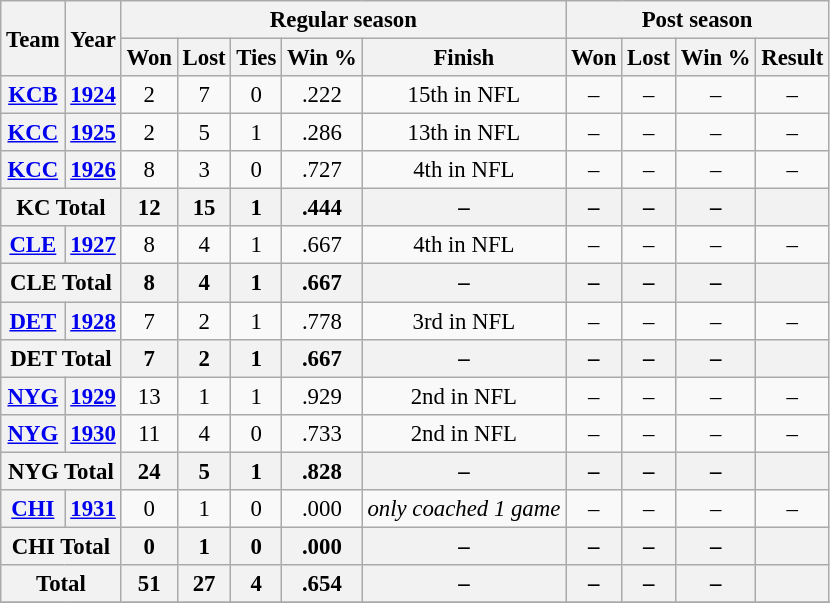<table class="wikitable" style="font-size: 95%; text-align:center;">
<tr>
<th rowspan="2">Team</th>
<th rowspan="2">Year</th>
<th colspan="5">Regular season</th>
<th colspan="4">Post season</th>
</tr>
<tr>
<th>Won</th>
<th>Lost</th>
<th>Ties</th>
<th>Win %</th>
<th>Finish</th>
<th>Won</th>
<th>Lost</th>
<th>Win %</th>
<th>Result</th>
</tr>
<tr>
<th><a href='#'>KCB</a></th>
<th><a href='#'>1924</a></th>
<td>2</td>
<td>7</td>
<td>0</td>
<td>.222</td>
<td>15th in NFL</td>
<td>–</td>
<td>–</td>
<td>–</td>
<td>–</td>
</tr>
<tr>
<th><a href='#'>KCC</a></th>
<th><a href='#'>1925</a></th>
<td>2</td>
<td>5</td>
<td>1</td>
<td>.286</td>
<td>13th in NFL</td>
<td>–</td>
<td>–</td>
<td>–</td>
<td>–</td>
</tr>
<tr>
<th><a href='#'>KCC</a></th>
<th><a href='#'>1926</a></th>
<td>8</td>
<td>3</td>
<td>0</td>
<td>.727</td>
<td>4th in NFL</td>
<td>–</td>
<td>–</td>
<td>–</td>
<td>–</td>
</tr>
<tr>
<th colspan="2">KC Total</th>
<th>12</th>
<th>15</th>
<th>1</th>
<th>.444</th>
<th>–</th>
<th>–</th>
<th>–</th>
<th>–</th>
<th></th>
</tr>
<tr>
<th><a href='#'>CLE</a></th>
<th><a href='#'>1927</a></th>
<td>8</td>
<td>4</td>
<td>1</td>
<td>.667</td>
<td>4th in NFL</td>
<td>–</td>
<td>–</td>
<td>–</td>
<td>–</td>
</tr>
<tr>
<th colspan="2">CLE Total</th>
<th>8</th>
<th>4</th>
<th>1</th>
<th>.667</th>
<th>–</th>
<th>–</th>
<th>–</th>
<th>–</th>
<th></th>
</tr>
<tr>
<th><a href='#'>DET</a></th>
<th><a href='#'>1928</a></th>
<td>7</td>
<td>2</td>
<td>1</td>
<td>.778</td>
<td>3rd in NFL</td>
<td>–</td>
<td>–</td>
<td>–</td>
<td>–</td>
</tr>
<tr>
<th colspan="2">DET Total</th>
<th>7</th>
<th>2</th>
<th>1</th>
<th>.667</th>
<th>–</th>
<th>–</th>
<th>–</th>
<th>–</th>
<th></th>
</tr>
<tr>
<th><a href='#'>NYG</a></th>
<th><a href='#'>1929</a></th>
<td>13</td>
<td>1</td>
<td>1</td>
<td>.929</td>
<td>2nd in NFL</td>
<td>–</td>
<td>–</td>
<td>–</td>
<td>–</td>
</tr>
<tr>
<th><a href='#'>NYG</a></th>
<th><a href='#'>1930</a></th>
<td>11</td>
<td>4</td>
<td>0</td>
<td>.733</td>
<td>2nd in NFL</td>
<td>–</td>
<td>–</td>
<td>–</td>
<td>–</td>
</tr>
<tr>
<th colspan="2">NYG Total</th>
<th>24</th>
<th>5</th>
<th>1</th>
<th>.828</th>
<th>–</th>
<th>–</th>
<th>–</th>
<th>–</th>
<th></th>
</tr>
<tr>
<th><a href='#'>CHI</a></th>
<th><a href='#'>1931</a></th>
<td>0</td>
<td>1</td>
<td>0</td>
<td>.000</td>
<td><em>only coached 1 game</em></td>
<td>–</td>
<td>–</td>
<td>–</td>
<td>–</td>
</tr>
<tr>
<th colspan="2">CHI Total</th>
<th>0</th>
<th>1</th>
<th>0</th>
<th>.000</th>
<th>–</th>
<th>–</th>
<th>–</th>
<th>–</th>
<th></th>
</tr>
<tr>
<th colspan="2">Total</th>
<th>51</th>
<th>27</th>
<th>4</th>
<th>.654</th>
<th>–</th>
<th>–</th>
<th>–</th>
<th>–</th>
<th></th>
</tr>
<tr>
</tr>
</table>
